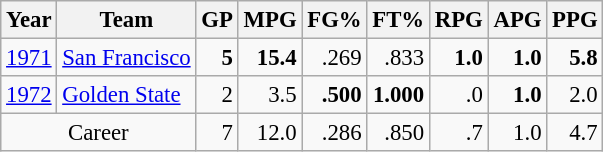<table class="wikitable sortable" style="font-size:95%; text-align:right;">
<tr>
<th>Year</th>
<th>Team</th>
<th>GP</th>
<th>MPG</th>
<th>FG%</th>
<th>FT%</th>
<th>RPG</th>
<th>APG</th>
<th>PPG</th>
</tr>
<tr>
<td style="text-align:left;"><a href='#'>1971</a></td>
<td style="text-align:left;"><a href='#'>San Francisco</a></td>
<td><strong>5</strong></td>
<td><strong>15.4</strong></td>
<td>.269</td>
<td>.833</td>
<td><strong>1.0</strong></td>
<td><strong>1.0</strong></td>
<td><strong>5.8</strong></td>
</tr>
<tr>
<td style="text-align:left;"><a href='#'>1972</a></td>
<td style="text-align:left;"><a href='#'>Golden State</a></td>
<td>2</td>
<td>3.5</td>
<td><strong>.500</strong></td>
<td><strong>1.000</strong></td>
<td>.0</td>
<td><strong>1.0</strong></td>
<td>2.0</td>
</tr>
<tr class="sortbottom">
<td colspan="2" style="text-align:center;">Career</td>
<td>7</td>
<td>12.0</td>
<td>.286</td>
<td>.850</td>
<td>.7</td>
<td>1.0</td>
<td>4.7</td>
</tr>
</table>
